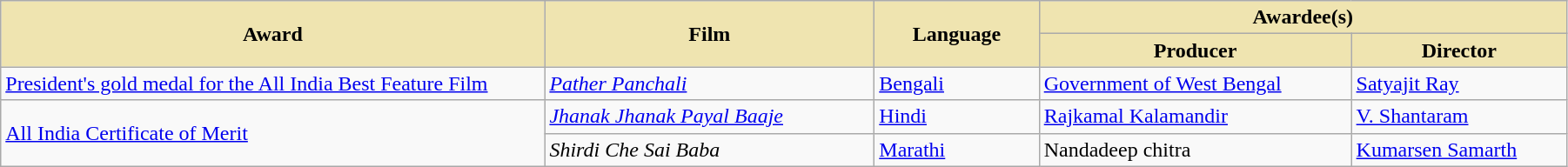<table class="wikitable sortable" style="width:95%">
<tr>
<th scope="col" rowspan="2" style="background-color:#EFE4B0;width:33%;">Award</th>
<th scope="col" rowspan="2" style="background-color:#EFE4B0;width:20%;">Film</th>
<th scope="col" rowspan="2" style="background-color:#EFE4B0;width:10%;">Language</th>
<th scope="col" colspan="2" style="background-color:#EFE4B0;width:32%;">Awardee(s)</th>
</tr>
<tr>
<th scope="col" style="background-color:#EFE4B0;">Producer</th>
<th scope="col" style="background-color:#EFE4B0;">Director</th>
</tr>
<tr>
<td><a href='#'>President's gold medal for the All India Best Feature Film</a></td>
<td><em><a href='#'>Pather Panchali</a></em></td>
<td><a href='#'>Bengali</a></td>
<td><a href='#'>Government of West Bengal</a></td>
<td><a href='#'>Satyajit Ray</a></td>
</tr>
<tr>
<td rowspan="2"><a href='#'>All India Certificate of Merit</a></td>
<td><em><a href='#'>Jhanak Jhanak Payal Baaje</a></em></td>
<td><a href='#'>Hindi</a></td>
<td><a href='#'>Rajkamal Kalamandir</a></td>
<td><a href='#'>V. Shantaram</a></td>
</tr>
<tr>
<td><em>Shirdi Che Sai Baba</em></td>
<td><a href='#'>Marathi</a></td>
<td>Nandadeep chitra</td>
<td><a href='#'>Kumarsen Samarth</a></td>
</tr>
</table>
